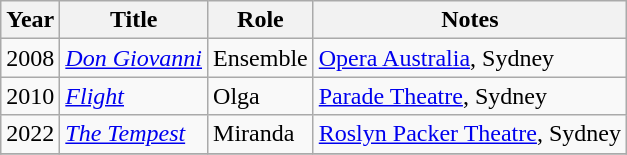<table class="wikitable sortable">
<tr>
<th>Year</th>
<th>Title</th>
<th>Role</th>
<th class="unsortable">Notes</th>
</tr>
<tr>
<td>2008</td>
<td><em><a href='#'>Don Giovanni</a></em></td>
<td>Ensemble</td>
<td><a href='#'>Opera Australia</a>, Sydney</td>
</tr>
<tr>
<td>2010</td>
<td><em><a href='#'>Flight</a></em></td>
<td>Olga</td>
<td><a href='#'>Parade Theatre</a>, Sydney</td>
</tr>
<tr>
<td>2022</td>
<td><em><a href='#'>The Tempest</a></em></td>
<td>Miranda</td>
<td><a href='#'>Roslyn Packer Theatre</a>, Sydney</td>
</tr>
<tr>
</tr>
</table>
